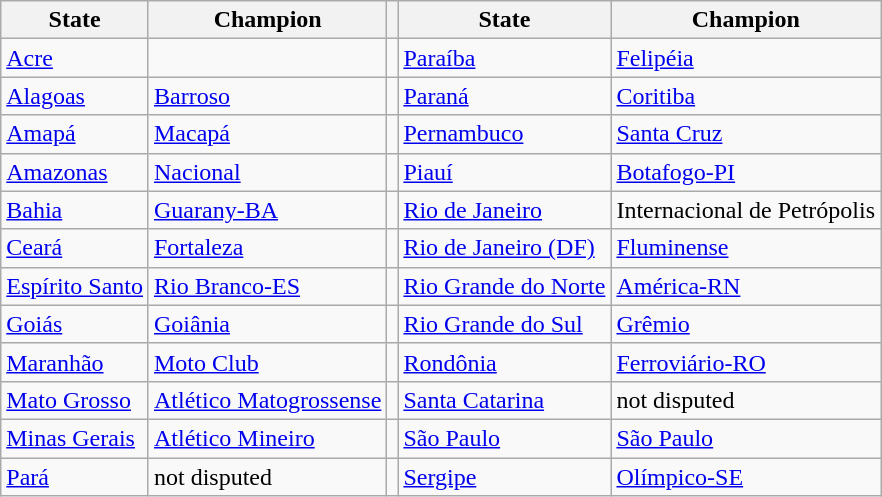<table class="wikitable">
<tr>
<th>State</th>
<th>Champion</th>
<th></th>
<th>State</th>
<th>Champion</th>
</tr>
<tr>
<td><a href='#'>Acre</a></td>
<td></td>
<td></td>
<td><a href='#'>Paraíba</a></td>
<td><a href='#'>Felipéia</a></td>
</tr>
<tr>
<td><a href='#'>Alagoas</a></td>
<td><a href='#'>Barroso</a></td>
<td></td>
<td><a href='#'>Paraná</a></td>
<td><a href='#'>Coritiba</a></td>
</tr>
<tr>
<td><a href='#'>Amapá</a></td>
<td><a href='#'>Macapá</a></td>
<td></td>
<td><a href='#'>Pernambuco</a></td>
<td><a href='#'>Santa Cruz</a></td>
</tr>
<tr>
<td><a href='#'>Amazonas</a></td>
<td><a href='#'>Nacional</a></td>
<td></td>
<td><a href='#'>Piauí</a></td>
<td><a href='#'>Botafogo-PI</a></td>
</tr>
<tr>
<td><a href='#'>Bahia</a></td>
<td><a href='#'>Guarany-BA</a></td>
<td></td>
<td><a href='#'>Rio de Janeiro</a></td>
<td>Internacional de Petrópolis</td>
</tr>
<tr>
<td><a href='#'>Ceará</a></td>
<td><a href='#'>Fortaleza</a></td>
<td></td>
<td><a href='#'>Rio de Janeiro (DF)</a></td>
<td><a href='#'>Fluminense</a></td>
</tr>
<tr>
<td><a href='#'>Espírito Santo</a></td>
<td><a href='#'>Rio Branco-ES</a></td>
<td></td>
<td><a href='#'>Rio Grande do Norte</a></td>
<td><a href='#'>América-RN</a></td>
</tr>
<tr>
<td><a href='#'>Goiás</a></td>
<td><a href='#'>Goiânia</a></td>
<td></td>
<td><a href='#'>Rio Grande do Sul</a></td>
<td><a href='#'>Grêmio</a></td>
</tr>
<tr>
<td><a href='#'>Maranhão</a></td>
<td><a href='#'>Moto Club</a></td>
<td></td>
<td><a href='#'>Rondônia</a></td>
<td><a href='#'>Ferroviário-RO</a></td>
</tr>
<tr>
<td><a href='#'>Mato Grosso</a></td>
<td><a href='#'>Atlético Matogrossense</a></td>
<td></td>
<td><a href='#'>Santa Catarina</a></td>
<td>not disputed</td>
</tr>
<tr>
<td><a href='#'>Minas Gerais</a></td>
<td><a href='#'>Atlético Mineiro</a></td>
<td></td>
<td><a href='#'>São Paulo</a></td>
<td><a href='#'>São Paulo</a></td>
</tr>
<tr>
<td><a href='#'>Pará</a></td>
<td>not disputed</td>
<td></td>
<td><a href='#'>Sergipe</a></td>
<td><a href='#'>Olímpico-SE</a></td>
</tr>
</table>
